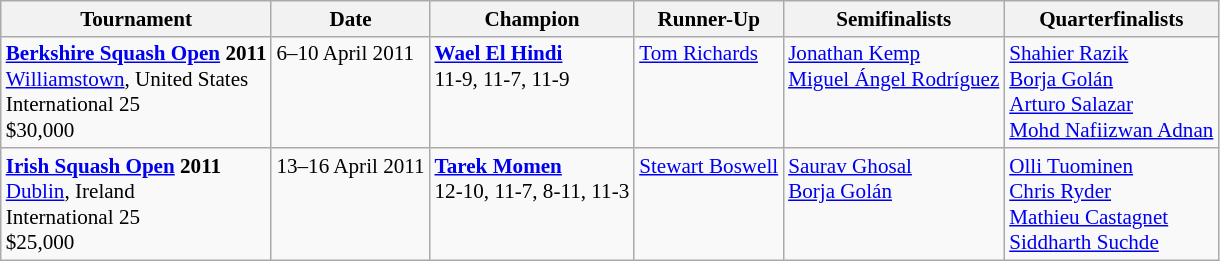<table class="wikitable" style="font-size:88%">
<tr>
<th>Tournament</th>
<th>Date</th>
<th>Champion</th>
<th>Runner-Up</th>
<th>Semifinalists</th>
<th>Quarterfinalists</th>
</tr>
<tr valign=top>
<td><strong><a href='#'>Berkshire Squash Open</a> 2011</strong><br> <a href='#'>Williamstown</a>, United States<br>International 25<br>$30,000</td>
<td>6–10 April 2011</td>
<td> <strong><a href='#'>Wael El Hindi</a></strong><br>11-9, 11-7, 11-9</td>
<td> <a href='#'>Tom Richards</a></td>
<td> <a href='#'>Jonathan Kemp</a><br> <a href='#'>Miguel Ángel Rodríguez</a></td>
<td> <a href='#'>Shahier Razik</a><br> <a href='#'>Borja Golán</a><br> <a href='#'>Arturo Salazar</a><br> <a href='#'>Mohd Nafiizwan Adnan</a></td>
</tr>
<tr valign=top>
<td><strong><a href='#'>Irish Squash Open</a> 2011</strong><br> <a href='#'>Dublin</a>, Ireland<br>International 25<br>$25,000</td>
<td>13–16 April 2011</td>
<td> <strong><a href='#'>Tarek Momen</a></strong><br>12-10, 11-7, 8-11, 11-3</td>
<td> <a href='#'>Stewart Boswell</a></td>
<td> <a href='#'>Saurav Ghosal</a><br> <a href='#'>Borja Golán</a></td>
<td> <a href='#'>Olli Tuominen</a><br> <a href='#'>Chris Ryder</a><br> <a href='#'>Mathieu Castagnet</a><br> <a href='#'>Siddharth Suchde</a></td>
</tr>
</table>
